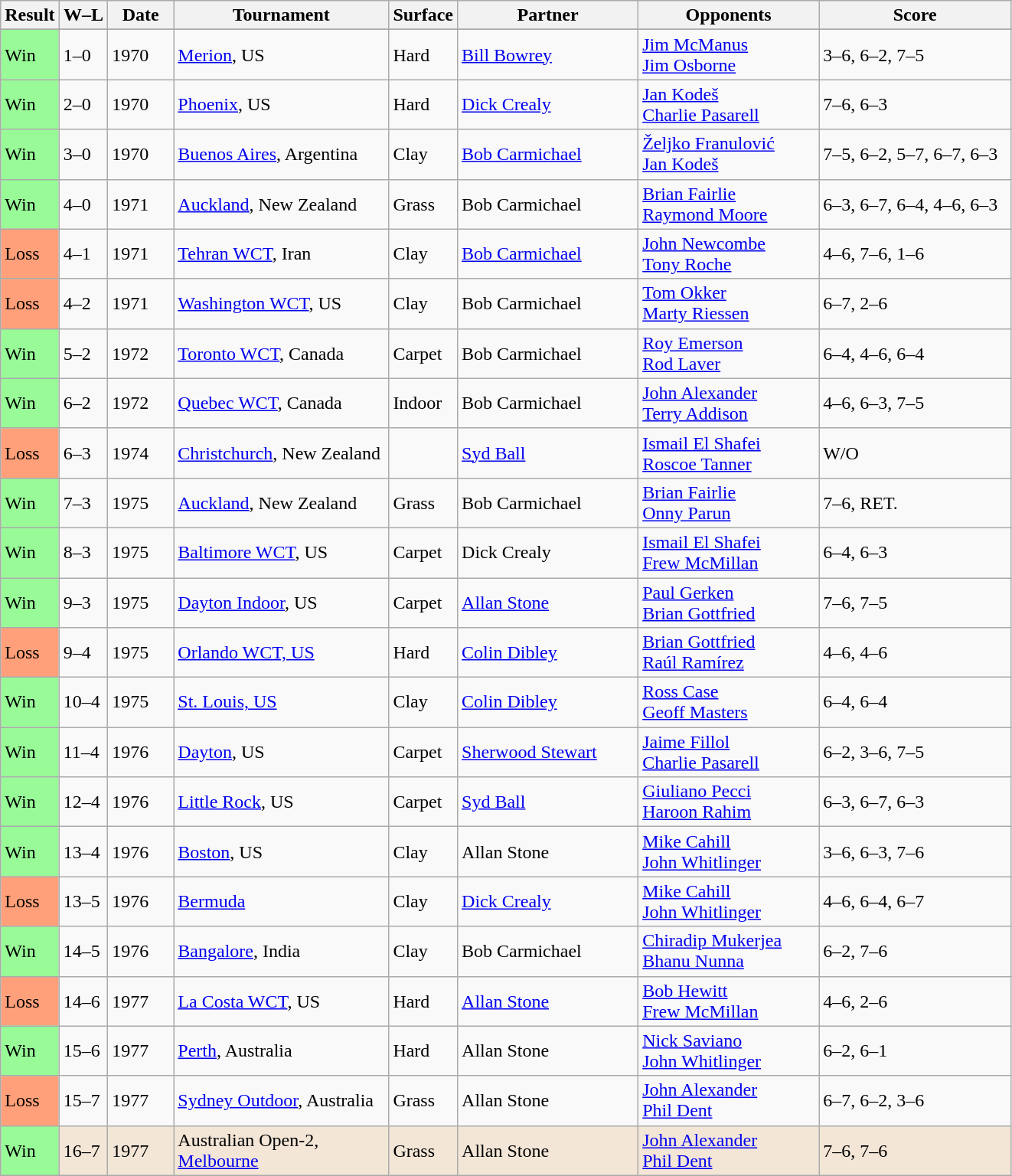<table class="sortable wikitable">
<tr>
<th style="width:40px">Result</th>
<th style="width:35px" class="unsortable">W–L</th>
<th style="width:50px">Date</th>
<th style="width:180px">Tournament</th>
<th style="width:50px">Surface</th>
<th style="width:150px">Partner</th>
<th style="width:150px">Opponents</th>
<th style="width:160px" class="unsortable">Score</th>
</tr>
<tr>
</tr>
<tr>
<td style="background:#98fb98;">Win</td>
<td>1–0</td>
<td>1970</td>
<td><a href='#'>Merion</a>, US</td>
<td>Hard</td>
<td> <a href='#'>Bill Bowrey</a></td>
<td> <a href='#'>Jim McManus</a> <br>  <a href='#'>Jim Osborne</a></td>
<td>3–6, 6–2, 7–5</td>
</tr>
<tr>
<td style="background:#98fb98;">Win</td>
<td>2–0</td>
<td>1970</td>
<td><a href='#'>Phoenix</a>, US</td>
<td>Hard</td>
<td> <a href='#'>Dick Crealy</a></td>
<td> <a href='#'>Jan Kodeš</a> <br>  <a href='#'>Charlie Pasarell</a></td>
<td>7–6, 6–3</td>
</tr>
<tr>
<td style="background:#98fb98;">Win</td>
<td>3–0</td>
<td>1970</td>
<td><a href='#'>Buenos Aires</a>, Argentina</td>
<td>Clay</td>
<td> <a href='#'>Bob Carmichael</a></td>
<td> <a href='#'>Željko Franulović</a> <br>  <a href='#'>Jan Kodeš</a></td>
<td>7–5, 6–2, 5–7, 6–7, 6–3</td>
</tr>
<tr>
<td style="background:#98fb98;">Win</td>
<td>4–0</td>
<td>1971</td>
<td><a href='#'>Auckland</a>, New Zealand</td>
<td>Grass</td>
<td> Bob Carmichael</td>
<td> <a href='#'>Brian Fairlie</a> <br>  <a href='#'>Raymond Moore</a></td>
<td>6–3, 6–7, 6–4, 4–6, 6–3</td>
</tr>
<tr>
<td style="background:#ffa07a;">Loss</td>
<td>4–1</td>
<td>1971</td>
<td><a href='#'>Tehran WCT</a>, Iran</td>
<td>Clay</td>
<td> <a href='#'>Bob Carmichael</a></td>
<td> <a href='#'>John Newcombe</a> <br>  <a href='#'>Tony Roche</a></td>
<td>4–6, 7–6, 1–6</td>
</tr>
<tr>
<td style="background:#ffa07a;">Loss</td>
<td>4–2</td>
<td>1971</td>
<td><a href='#'>Washington WCT</a>, US</td>
<td>Clay</td>
<td> Bob Carmichael</td>
<td> <a href='#'>Tom Okker</a> <br>  <a href='#'>Marty Riessen</a></td>
<td>6–7, 2–6</td>
</tr>
<tr>
<td style="background:#98fb98;">Win</td>
<td>5–2</td>
<td>1972</td>
<td><a href='#'>Toronto WCT</a>, Canada</td>
<td>Carpet</td>
<td> Bob Carmichael</td>
<td> <a href='#'>Roy Emerson</a> <br>  <a href='#'>Rod Laver</a></td>
<td>6–4, 4–6, 6–4</td>
</tr>
<tr>
<td style="background:#98fb98;">Win</td>
<td>6–2</td>
<td>1972</td>
<td><a href='#'>Quebec WCT</a>, Canada</td>
<td>Indoor</td>
<td> Bob Carmichael</td>
<td> <a href='#'>John Alexander</a> <br>  <a href='#'>Terry Addison</a></td>
<td>4–6, 6–3, 7–5</td>
</tr>
<tr>
<td style="background:#ffa07a;">Loss</td>
<td>6–3</td>
<td>1974</td>
<td><a href='#'>Christchurch</a>, New Zealand</td>
<td></td>
<td> <a href='#'>Syd Ball</a></td>
<td> <a href='#'>Ismail El Shafei</a> <br>  <a href='#'>Roscoe Tanner</a></td>
<td>W/O</td>
</tr>
<tr>
<td style="background:#98fb98;">Win</td>
<td>7–3</td>
<td>1975</td>
<td><a href='#'>Auckland</a>, New Zealand</td>
<td>Grass</td>
<td> Bob Carmichael</td>
<td> <a href='#'>Brian Fairlie</a> <br>  <a href='#'>Onny Parun</a></td>
<td>7–6, RET.</td>
</tr>
<tr>
<td style="background:#98fb98;">Win</td>
<td>8–3</td>
<td>1975</td>
<td><a href='#'>Baltimore WCT</a>, US</td>
<td>Carpet</td>
<td> Dick Crealy</td>
<td> <a href='#'>Ismail El Shafei</a> <br>  <a href='#'>Frew McMillan</a></td>
<td>6–4, 6–3</td>
</tr>
<tr>
<td style="background:#98fb98;">Win</td>
<td>9–3</td>
<td>1975</td>
<td><a href='#'>Dayton Indoor</a>, US</td>
<td>Carpet</td>
<td> <a href='#'>Allan Stone</a></td>
<td> <a href='#'>Paul Gerken</a> <br>  <a href='#'>Brian Gottfried</a></td>
<td>7–6, 7–5</td>
</tr>
<tr>
<td style="background:#ffa07a;">Loss</td>
<td>9–4</td>
<td>1975</td>
<td><a href='#'>Orlando WCT, US</a></td>
<td>Hard</td>
<td> <a href='#'>Colin Dibley</a></td>
<td> <a href='#'>Brian Gottfried</a> <br>  <a href='#'>Raúl Ramírez</a></td>
<td>4–6, 4–6</td>
</tr>
<tr>
<td style="background:#98fb98;">Win</td>
<td>10–4</td>
<td>1975</td>
<td><a href='#'>St. Louis, US</a></td>
<td>Clay</td>
<td> <a href='#'>Colin Dibley</a></td>
<td> <a href='#'>Ross Case</a> <br>  <a href='#'>Geoff Masters</a></td>
<td>6–4, 6–4</td>
</tr>
<tr>
<td style="background:#98fb98;">Win</td>
<td>11–4</td>
<td>1976</td>
<td><a href='#'>Dayton</a>, US</td>
<td>Carpet</td>
<td> <a href='#'>Sherwood Stewart</a></td>
<td> <a href='#'>Jaime Fillol</a> <br>  <a href='#'>Charlie Pasarell</a></td>
<td>6–2, 3–6, 7–5</td>
</tr>
<tr>
<td style="background:#98fb98;">Win</td>
<td>12–4</td>
<td>1976</td>
<td><a href='#'>Little Rock</a>, US</td>
<td>Carpet</td>
<td> <a href='#'>Syd Ball</a></td>
<td> <a href='#'>Giuliano Pecci</a> <br>  <a href='#'>Haroon Rahim</a></td>
<td>6–3, 6–7, 6–3</td>
</tr>
<tr>
<td style="background:#98fb98;">Win</td>
<td>13–4</td>
<td>1976</td>
<td><a href='#'>Boston</a>, US</td>
<td>Clay</td>
<td> Allan Stone</td>
<td> <a href='#'>Mike Cahill</a> <br>  <a href='#'>John Whitlinger</a></td>
<td>3–6, 6–3, 7–6</td>
</tr>
<tr>
<td style="background:#ffa07a;">Loss</td>
<td>13–5</td>
<td>1976</td>
<td><a href='#'>Bermuda</a></td>
<td>Clay</td>
<td> <a href='#'>Dick Crealy</a></td>
<td> <a href='#'>Mike Cahill</a> <br>  <a href='#'>John Whitlinger</a></td>
<td>4–6, 6–4, 6–7</td>
</tr>
<tr>
<td style="background:#98fb98;">Win</td>
<td>14–5</td>
<td>1976</td>
<td><a href='#'>Bangalore</a>, India</td>
<td>Clay</td>
<td> Bob Carmichael</td>
<td> <a href='#'>Chiradip Mukerjea</a> <br>  <a href='#'>Bhanu Nunna</a></td>
<td>6–2, 7–6</td>
</tr>
<tr>
<td style="background:#ffa07a;">Loss</td>
<td>14–6</td>
<td>1977</td>
<td><a href='#'>La Costa WCT</a>, US</td>
<td>Hard</td>
<td> <a href='#'>Allan Stone</a></td>
<td> <a href='#'>Bob Hewitt</a> <br>  <a href='#'>Frew McMillan</a></td>
<td>4–6, 2–6</td>
</tr>
<tr>
<td style="background:#98fb98;">Win</td>
<td>15–6</td>
<td>1977</td>
<td><a href='#'>Perth</a>, Australia</td>
<td>Hard</td>
<td> Allan Stone</td>
<td> <a href='#'>Nick Saviano</a> <br>  <a href='#'>John Whitlinger</a></td>
<td>6–2, 6–1</td>
</tr>
<tr>
<td style="background:#ffa07a;">Loss</td>
<td>15–7</td>
<td>1977</td>
<td><a href='#'>Sydney Outdoor</a>, Australia</td>
<td>Grass</td>
<td> Allan Stone</td>
<td> <a href='#'>John Alexander</a> <br>  <a href='#'>Phil Dent</a></td>
<td>6–7, 6–2, 3–6</td>
</tr>
<tr bgcolor="#f3e6d7">
<td style="background:#98fb98;">Win</td>
<td>16–7</td>
<td>1977</td>
<td>Australian Open-2, <a href='#'>Melbourne</a></td>
<td>Grass</td>
<td> Allan Stone</td>
<td> <a href='#'>John Alexander</a> <br>  <a href='#'>Phil Dent</a></td>
<td>7–6, 7–6</td>
</tr>
</table>
